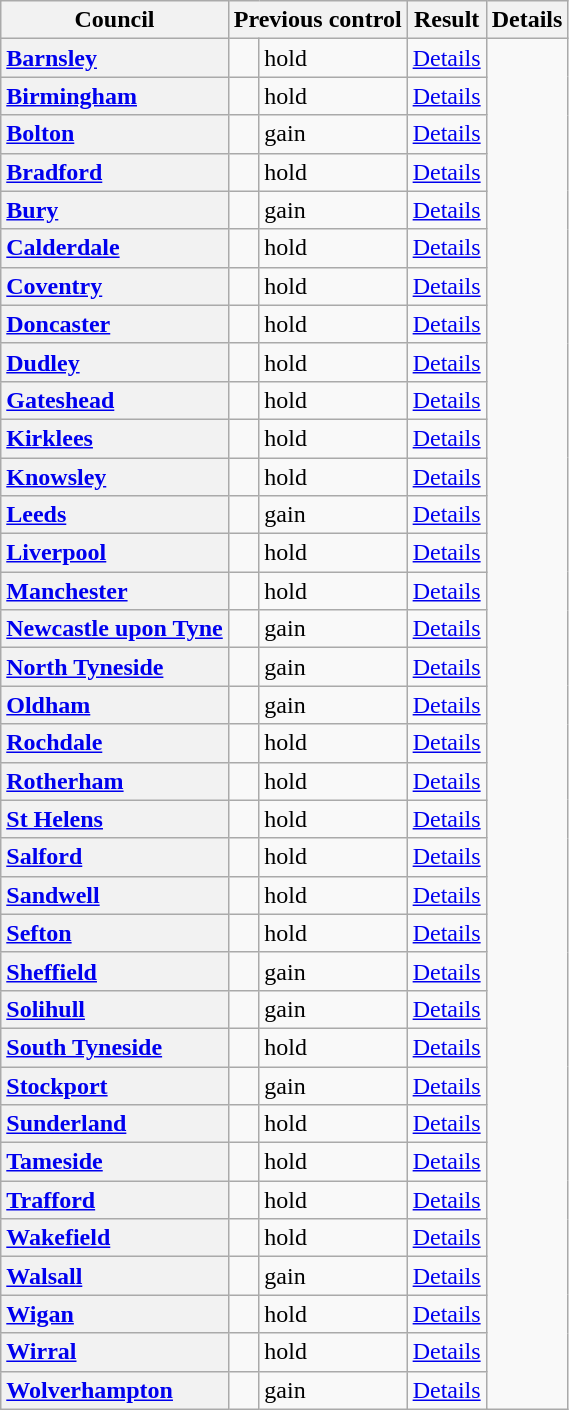<table class="wikitable">
<tr>
<th scope="col">Council</th>
<th colspan=2>Previous control</th>
<th colspan=2>Result</th>
<th scope="col" class="unsortable">Details</th>
</tr>
<tr>
<th scope="row" style="text-align: left;"><a href='#'>Barnsley</a></th>
<td></td>
<td> hold</td>
<td><a href='#'>Details</a></td>
</tr>
<tr>
<th scope="row" style="text-align: left;"><a href='#'>Birmingham</a></th>
<td></td>
<td> hold</td>
<td><a href='#'>Details</a></td>
</tr>
<tr>
<th scope="row" style="text-align: left;"><a href='#'>Bolton</a></th>
<td></td>
<td> gain</td>
<td><a href='#'>Details</a></td>
</tr>
<tr>
<th scope="row" style="text-align: left;"><a href='#'>Bradford</a></th>
<td></td>
<td> hold</td>
<td><a href='#'>Details</a></td>
</tr>
<tr>
<th scope="row" style="text-align: left;"><a href='#'>Bury</a></th>
<td></td>
<td> gain</td>
<td><a href='#'>Details</a></td>
</tr>
<tr>
<th scope="row" style="text-align: left;"><a href='#'>Calderdale</a></th>
<td></td>
<td> hold</td>
<td><a href='#'>Details</a></td>
</tr>
<tr>
<th scope="row" style="text-align: left;"><a href='#'>Coventry</a></th>
<td></td>
<td> hold</td>
<td><a href='#'>Details</a></td>
</tr>
<tr>
<th scope="row" style="text-align: left;"><a href='#'>Doncaster</a></th>
<td></td>
<td> hold</td>
<td><a href='#'>Details</a></td>
</tr>
<tr>
<th scope="row" style="text-align: left;"><a href='#'>Dudley</a></th>
<td></td>
<td> hold</td>
<td><a href='#'>Details</a></td>
</tr>
<tr>
<th scope="row" style="text-align: left;"><a href='#'>Gateshead</a></th>
<td></td>
<td> hold</td>
<td><a href='#'>Details</a></td>
</tr>
<tr>
<th scope="row" style="text-align: left;"><a href='#'>Kirklees</a></th>
<td></td>
<td> hold</td>
<td><a href='#'>Details</a></td>
</tr>
<tr>
<th scope="row" style="text-align: left;"><a href='#'>Knowsley</a></th>
<td></td>
<td> hold</td>
<td><a href='#'>Details</a></td>
</tr>
<tr>
<th scope="row" style="text-align: left;"><a href='#'>Leeds</a></th>
<td></td>
<td> gain</td>
<td><a href='#'>Details</a></td>
</tr>
<tr>
<th scope="row" style="text-align: left;"><a href='#'>Liverpool</a></th>
<td></td>
<td> hold</td>
<td><a href='#'>Details</a></td>
</tr>
<tr>
<th scope="row" style="text-align: left;"><a href='#'>Manchester</a></th>
<td></td>
<td> hold</td>
<td><a href='#'>Details</a></td>
</tr>
<tr>
<th scope="row" style="text-align: left;"><a href='#'>Newcastle upon Tyne</a></th>
<td></td>
<td> gain</td>
<td><a href='#'>Details</a></td>
</tr>
<tr>
<th scope="row" style="text-align: left;"><a href='#'>North Tyneside</a></th>
<td></td>
<td> gain</td>
<td><a href='#'>Details</a></td>
</tr>
<tr>
<th scope="row" style="text-align: left;"><a href='#'>Oldham</a></th>
<td></td>
<td> gain</td>
<td><a href='#'>Details</a></td>
</tr>
<tr>
<th scope="row" style="text-align: left;"><a href='#'>Rochdale</a></th>
<td></td>
<td> hold</td>
<td><a href='#'>Details</a></td>
</tr>
<tr>
<th scope="row" style="text-align: left;"><a href='#'>Rotherham</a></th>
<td></td>
<td> hold</td>
<td><a href='#'>Details</a></td>
</tr>
<tr>
<th scope="row" style="text-align: left;"><a href='#'>St Helens</a></th>
<td></td>
<td> hold</td>
<td><a href='#'>Details</a></td>
</tr>
<tr>
<th scope="row" style="text-align: left;"><a href='#'>Salford</a></th>
<td></td>
<td> hold</td>
<td><a href='#'>Details</a></td>
</tr>
<tr>
<th scope="row" style="text-align: left;"><a href='#'>Sandwell</a></th>
<td></td>
<td> hold</td>
<td><a href='#'>Details</a></td>
</tr>
<tr>
<th scope="row" style="text-align: left;"><a href='#'>Sefton</a></th>
<td></td>
<td> hold</td>
<td><a href='#'>Details</a></td>
</tr>
<tr>
<th scope="row" style="text-align: left;"><a href='#'>Sheffield</a></th>
<td></td>
<td> gain</td>
<td><a href='#'>Details</a></td>
</tr>
<tr>
<th scope="row" style="text-align: left;"><a href='#'>Solihull</a></th>
<td></td>
<td> gain</td>
<td><a href='#'>Details</a></td>
</tr>
<tr>
<th scope="row" style="text-align: left;"><a href='#'>South Tyneside</a></th>
<td></td>
<td> hold</td>
<td><a href='#'>Details</a></td>
</tr>
<tr>
<th scope="row" style="text-align: left;"><a href='#'>Stockport</a></th>
<td></td>
<td> gain</td>
<td><a href='#'>Details</a></td>
</tr>
<tr>
<th scope="row" style="text-align: left;"><a href='#'>Sunderland</a></th>
<td></td>
<td> hold</td>
<td><a href='#'>Details</a></td>
</tr>
<tr>
<th scope="row" style="text-align: left;"><a href='#'>Tameside</a></th>
<td></td>
<td> hold</td>
<td><a href='#'>Details</a></td>
</tr>
<tr>
<th scope="row" style="text-align: left;"><a href='#'>Trafford</a></th>
<td></td>
<td> hold</td>
<td><a href='#'>Details</a></td>
</tr>
<tr>
<th scope="row" style="text-align: left;"><a href='#'>Wakefield</a></th>
<td></td>
<td> hold</td>
<td><a href='#'>Details</a></td>
</tr>
<tr>
<th scope="row" style="text-align: left;"><a href='#'>Walsall</a></th>
<td></td>
<td> gain</td>
<td><a href='#'>Details</a></td>
</tr>
<tr>
<th scope="row" style="text-align: left;"><a href='#'>Wigan</a></th>
<td></td>
<td> hold</td>
<td><a href='#'>Details</a></td>
</tr>
<tr>
<th scope="row" style="text-align: left;"><a href='#'>Wirral</a></th>
<td></td>
<td> hold</td>
<td><a href='#'>Details</a></td>
</tr>
<tr>
<th scope="row" style="text-align: left;"><a href='#'>Wolverhampton</a></th>
<td></td>
<td> gain</td>
<td><a href='#'>Details</a></td>
</tr>
</table>
